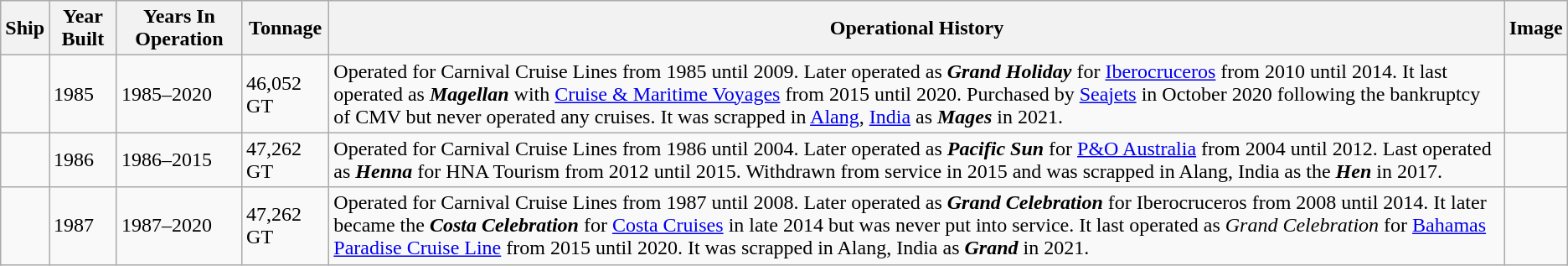<table class="wikitable sortable">
<tr>
<th>Ship</th>
<th>Year Built</th>
<th>Years In Operation</th>
<th>Tonnage</th>
<th>Operational History</th>
<th>Image</th>
</tr>
<tr>
<td></td>
<td>1985</td>
<td>1985–2020</td>
<td>46,052 GT</td>
<td>Operated for Carnival Cruise Lines from 1985 until 2009. Later operated as <strong><em>Grand Holiday</em></strong> for <a href='#'>Iberocruceros</a> from 2010 until 2014. It last operated as <strong><em>Magellan</em></strong> with <a href='#'>Cruise & Maritime Voyages</a> from 2015 until 2020. Purchased by <a href='#'>Seajets</a> in October 2020 following the bankruptcy of CMV but never operated any cruises. It was scrapped in <a href='#'>Alang</a>, <a href='#'>India</a> as <strong><em>Mages</em></strong> in 2021.</td>
<td></td>
</tr>
<tr>
<td></td>
<td>1986</td>
<td>1986–2015</td>
<td>47,262 GT</td>
<td>Operated for Carnival Cruise Lines from 1986 until 2004. Later operated as <strong><em>Pacific Sun</em></strong> for <a href='#'>P&O Australia</a> from 2004 until 2012. Last operated as <strong><em>Henna</em></strong> for HNA Tourism from 2012 until 2015. Withdrawn from service in 2015 and was scrapped in Alang, India as the <strong><em>Hen</em></strong> in 2017.</td>
<td></td>
</tr>
<tr>
<td></td>
<td>1987</td>
<td>1987–2020</td>
<td>47,262 GT</td>
<td>Operated for Carnival Cruise Lines from 1987 until 2008. Later operated as <strong><em>Grand Celebration</em></strong> for Iberocruceros from 2008 until 2014. It later became the <strong><em>Costa Celebration</em></strong> for <a href='#'>Costa Cruises</a> in late 2014 but was never put into service. It last operated as <em>Grand Celebration</em> for <a href='#'>Bahamas Paradise Cruise Line</a> from 2015 until 2020. It was scrapped in Alang, India as <strong><em>Grand</em></strong> in 2021.</td>
<td></td>
</tr>
</table>
